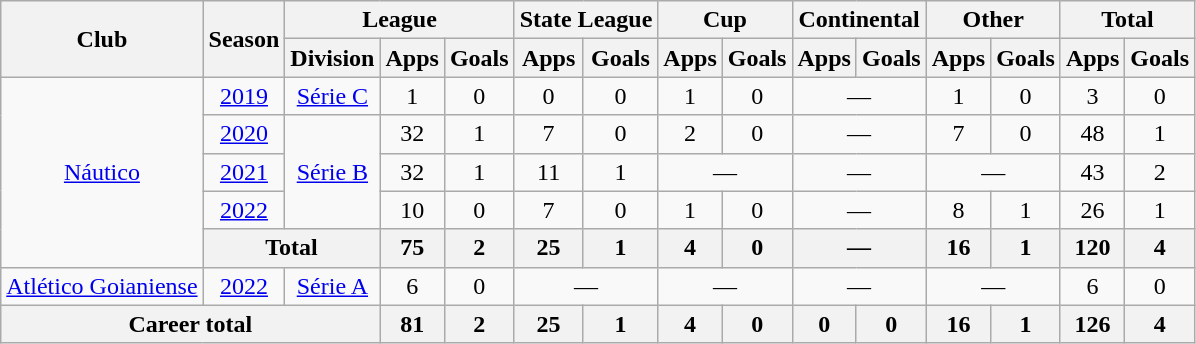<table class="wikitable" style="text-align: center;">
<tr>
<th rowspan="2">Club</th>
<th rowspan="2">Season</th>
<th colspan="3">League</th>
<th colspan="2">State League</th>
<th colspan="2">Cup</th>
<th colspan="2">Continental</th>
<th colspan="2">Other</th>
<th colspan="2">Total</th>
</tr>
<tr>
<th>Division</th>
<th>Apps</th>
<th>Goals</th>
<th>Apps</th>
<th>Goals</th>
<th>Apps</th>
<th>Goals</th>
<th>Apps</th>
<th>Goals</th>
<th>Apps</th>
<th>Goals</th>
<th>Apps</th>
<th>Goals</th>
</tr>
<tr>
<td rowspan="5"><a href='#'>Náutico</a></td>
<td><a href='#'>2019</a></td>
<td><a href='#'>Série C</a></td>
<td>1</td>
<td>0</td>
<td>0</td>
<td>0</td>
<td>1</td>
<td>0</td>
<td colspan="2">—</td>
<td>1</td>
<td>0</td>
<td>3</td>
<td>0</td>
</tr>
<tr>
<td><a href='#'>2020</a></td>
<td rowspan="3"><a href='#'>Série B</a></td>
<td>32</td>
<td>1</td>
<td>7</td>
<td>0</td>
<td>2</td>
<td>0</td>
<td colspan="2">—</td>
<td>7</td>
<td>0</td>
<td>48</td>
<td>1</td>
</tr>
<tr>
<td><a href='#'>2021</a></td>
<td>32</td>
<td>1</td>
<td>11</td>
<td>1</td>
<td colspan="2">—</td>
<td colspan="2">—</td>
<td colspan="2">—</td>
<td>43</td>
<td>2</td>
</tr>
<tr>
<td><a href='#'>2022</a></td>
<td>10</td>
<td>0</td>
<td>7</td>
<td>0</td>
<td>1</td>
<td>0</td>
<td colspan="2">—</td>
<td>8</td>
<td>1</td>
<td>26</td>
<td>1</td>
</tr>
<tr>
<th colspan="2">Total</th>
<th>75</th>
<th>2</th>
<th>25</th>
<th>1</th>
<th>4</th>
<th>0</th>
<th colspan="2">—</th>
<th>16</th>
<th>1</th>
<th>120</th>
<th>4</th>
</tr>
<tr>
<td><a href='#'>Atlético Goianiense</a></td>
<td><a href='#'>2022</a></td>
<td><a href='#'>Série A</a></td>
<td>6</td>
<td>0</td>
<td colspan="2">—</td>
<td colspan="2">—</td>
<td colspan="2">—</td>
<td colspan="2">—</td>
<td>6</td>
<td>0</td>
</tr>
<tr>
<th colspan="3">Career total</th>
<th>81</th>
<th>2</th>
<th>25</th>
<th>1</th>
<th>4</th>
<th>0</th>
<th>0</th>
<th>0</th>
<th>16</th>
<th>1</th>
<th>126</th>
<th>4</th>
</tr>
</table>
